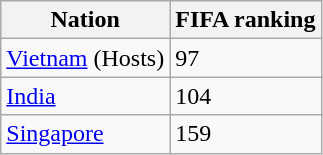<table class="wikitable sortable">
<tr>
<th>Nation</th>
<th>FIFA ranking</th>
</tr>
<tr>
<td style="white-space: nowrap;"> <a href='#'>Vietnam</a> (Hosts)</td>
<td>97</td>
</tr>
<tr>
<td style="white-space: nowrap;"> <a href='#'>India</a></td>
<td>104</td>
</tr>
<tr>
<td style="white-space: nowrap;"> <a href='#'>Singapore</a></td>
<td>159</td>
</tr>
</table>
